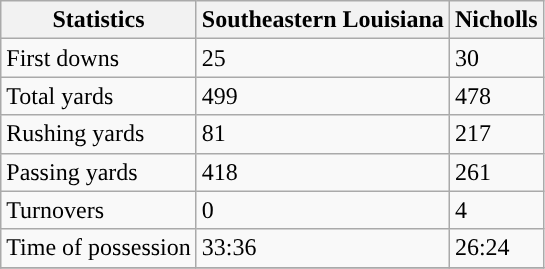<table class="wikitable">
<tr>
<th>Statistics</th>
<th>Southeastern Louisiana</th>
<th>Nicholls</th>
</tr>
<tr>
<td>First downs</td>
<td>25</td>
<td>30</td>
</tr>
<tr>
<td>Total yards</td>
<td>499</td>
<td>478</td>
</tr>
<tr>
<td>Rushing yards</td>
<td>81</td>
<td>217</td>
</tr>
<tr>
<td>Passing yards</td>
<td>418</td>
<td>261</td>
</tr>
<tr>
<td>Turnovers</td>
<td>0</td>
<td>4</td>
</tr>
<tr>
<td>Time of possession</td>
<td>33:36</td>
<td>26:24</td>
</tr>
<tr>
</tr>
</table>
